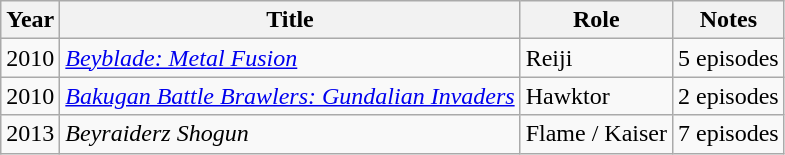<table class="wikitable sortable">
<tr>
<th>Year</th>
<th>Title</th>
<th>Role</th>
<th>Notes</th>
</tr>
<tr>
<td>2010</td>
<td><em><a href='#'>Beyblade: Metal Fusion</a></em></td>
<td>Reiji</td>
<td>5 episodes</td>
</tr>
<tr>
<td>2010</td>
<td><em><a href='#'>Bakugan Battle Brawlers: Gundalian Invaders</a></em></td>
<td>Hawktor</td>
<td>2 episodes</td>
</tr>
<tr>
<td>2013</td>
<td><em>Beyraiderz Shogun</em></td>
<td>Flame / Kaiser</td>
<td>7 episodes</td>
</tr>
</table>
